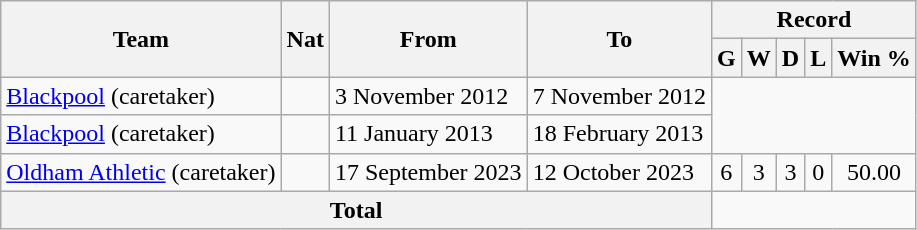<table class="wikitable" style="text-align: center">
<tr>
<th rowspan="2">Team</th>
<th rowspan="2">Nat</th>
<th rowspan="2">From</th>
<th rowspan="2">To</th>
<th colspan="5">Record</th>
</tr>
<tr>
<th>G</th>
<th>W</th>
<th>D</th>
<th>L</th>
<th>Win %</th>
</tr>
<tr>
<td align=left><a href='#'>Blackpool</a> (caretaker)</td>
<td></td>
<td align=left>3 November 2012</td>
<td align=left>7 November 2012<br></td>
</tr>
<tr>
<td align=left><a href='#'>Blackpool</a> (caretaker)</td>
<td></td>
<td align=left>11 January 2013</td>
<td align=left>18 February 2013<br></td>
</tr>
<tr>
<td align=left><a href='#'>Oldham Athletic</a> (caretaker)</td>
<td></td>
<td align=left>17 September 2023</td>
<td align=left>12 October 2023</td>
<td>6</td>
<td>3</td>
<td>3</td>
<td>0</td>
<td>50.00</td>
</tr>
<tr>
<th colspan="4">Total<br></th>
</tr>
</table>
